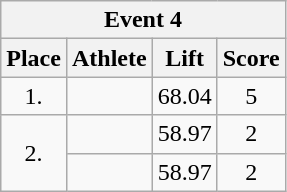<table class=wikitable style="text-align:center">
<tr>
<th colspan=4><strong>Event 4</strong></th>
</tr>
<tr>
<th>Place</th>
<th>Athlete</th>
<th>Lift</th>
<th>Score</th>
</tr>
<tr>
<td width=30>1.</td>
<td align=left></td>
<td>68.04</td>
<td>5</td>
</tr>
<tr>
<td rowspan=2>2.</td>
<td align=left></td>
<td>58.97</td>
<td>2</td>
</tr>
<tr>
<td align=left></td>
<td>58.97</td>
<td>2</td>
</tr>
</table>
